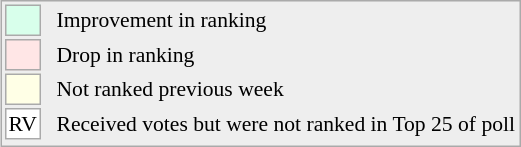<table align=right style="font-size:90%; border:1px solid #aaaaaa; white-space:nowrap; background:#eeeeee;">
<tr>
<td style="background:#d8ffeb; width:20px; border:1px solid #aaaaaa;"> </td>
<td rowspan=5> </td>
<td>Improvement in ranking</td>
</tr>
<tr>
<td style="background:#ffe6e6; width:20px; border:1px solid #aaaaaa;"> </td>
<td>Drop in ranking</td>
</tr>
<tr>
<td style="background:#ffffe6; width:20px; border:1px solid #aaaaaa;"> </td>
<td>Not ranked previous week</td>
</tr>
<tr>
<td align=center style="width:20px; border:1px solid #aaaaaa; background:white;">RV</td>
<td>Received votes but were not ranked in Top 25 of poll</td>
</tr>
<tr>
</tr>
</table>
